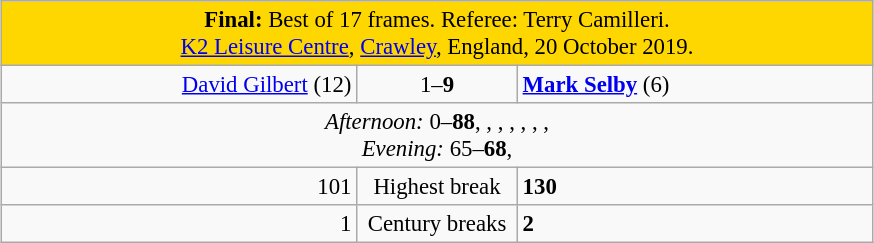<table class="wikitable" style="font-size: 95%; margin: 1em auto 1em auto;">
<tr>
<td colspan="3" align="center" bgcolor="#ffd700"><strong>Final:</strong> Best of 17 frames. Referee: Terry Camilleri.<br> <a href='#'>K2 Leisure Centre</a>, <a href='#'>Crawley</a>, England, 20 October 2019.</td>
</tr>
<tr>
<td width="230" align="right"><a href='#'>David Gilbert</a> (12)<br></td>
<td width="100" align="center">1–<strong>9</strong></td>
<td width="230"><strong><a href='#'>Mark Selby</a></strong> (6)<br></td>
</tr>
<tr>
<td colspan="3" align="center" style="font-size: 100%"><em>Afternoon:</em> 0–<strong>88</strong>, , , , , , ,  <br><em>Evening:</em> 65–<strong>68</strong>, </td>
</tr>
<tr>
<td align="right">101</td>
<td align="center">Highest break</td>
<td><strong>130</strong></td>
</tr>
<tr>
<td align="right">1</td>
<td align="center">Century breaks</td>
<td><strong>2</strong></td>
</tr>
</table>
